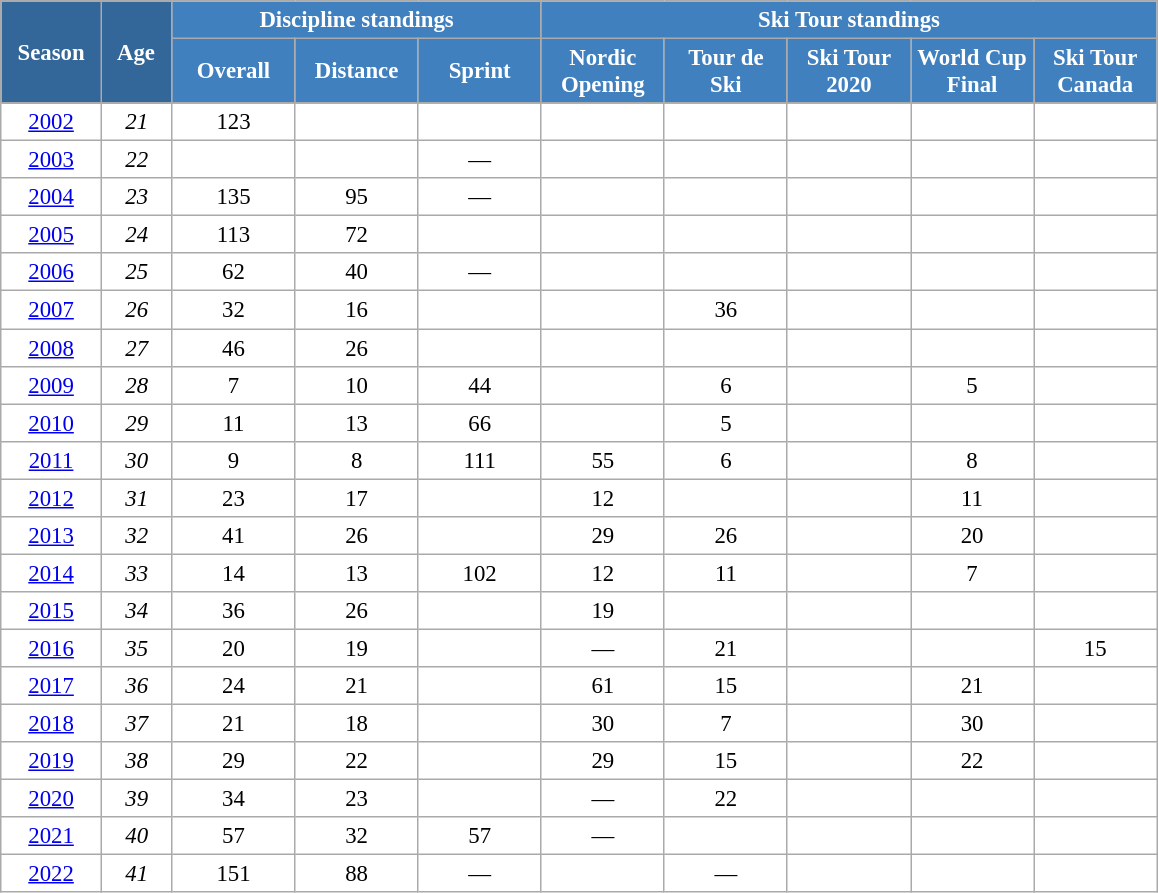<table class="wikitable" style="font-size:95%; text-align:center; border:grey solid 1px; border-collapse:collapse; background:#ffffff;">
<tr>
<th style="background-color:#369; color:white; width:60px;" rowspan="2"> Season </th>
<th style="background-color:#369; color:white; width:40px;" rowspan="2"> Age </th>
<th style="background-color:#4180be; color:white;" colspan="3">Discipline standings</th>
<th style="background-color:#4180be; color:white;" colspan="5">Ski Tour standings</th>
</tr>
<tr>
<th style="background-color:#4180be; color:white; width:75px;">Overall</th>
<th style="background-color:#4180be; color:white; width:75px;">Distance</th>
<th style="background-color:#4180be; color:white; width:75px;">Sprint</th>
<th style="background-color:#4180be; color:white; width:75px;">Nordic<br>Opening</th>
<th style="background-color:#4180be; color:white; width:75px;">Tour de<br>Ski</th>
<th style="background-color:#4180be; color:white; width:75px;">Ski Tour<br>2020</th>
<th style="background-color:#4180be; color:white; width:75px;">World Cup<br>Final</th>
<th style="background-color:#4180be; color:white; width:75px;">Ski Tour<br>Canada</th>
</tr>
<tr>
<td><a href='#'>2002</a></td>
<td><em>21</em></td>
<td>123</td>
<td></td>
<td></td>
<td></td>
<td></td>
<td></td>
<td></td>
<td></td>
</tr>
<tr>
<td><a href='#'>2003</a></td>
<td><em>22</em></td>
<td></td>
<td></td>
<td>—</td>
<td></td>
<td></td>
<td></td>
<td></td>
<td></td>
</tr>
<tr>
<td><a href='#'>2004</a></td>
<td><em>23</em></td>
<td>135</td>
<td>95</td>
<td>—</td>
<td></td>
<td></td>
<td></td>
<td></td>
<td></td>
</tr>
<tr>
<td><a href='#'>2005</a></td>
<td><em>24</em></td>
<td>113</td>
<td>72</td>
<td></td>
<td></td>
<td></td>
<td></td>
<td></td>
<td></td>
</tr>
<tr>
<td><a href='#'>2006</a></td>
<td><em>25</em></td>
<td>62</td>
<td>40</td>
<td>—</td>
<td></td>
<td></td>
<td></td>
<td></td>
<td></td>
</tr>
<tr>
<td><a href='#'>2007</a></td>
<td><em>26</em></td>
<td>32</td>
<td>16</td>
<td></td>
<td></td>
<td>36</td>
<td></td>
<td></td>
<td></td>
</tr>
<tr>
<td><a href='#'>2008</a></td>
<td><em>27</em></td>
<td>46</td>
<td>26</td>
<td></td>
<td></td>
<td></td>
<td></td>
<td></td>
<td></td>
</tr>
<tr>
<td><a href='#'>2009</a></td>
<td><em>28</em></td>
<td>7</td>
<td>10</td>
<td>44</td>
<td></td>
<td>6</td>
<td></td>
<td>5</td>
<td></td>
</tr>
<tr>
<td><a href='#'>2010</a></td>
<td><em>29</em></td>
<td>11</td>
<td>13</td>
<td>66</td>
<td></td>
<td>5</td>
<td></td>
<td></td>
<td></td>
</tr>
<tr>
<td><a href='#'>2011</a></td>
<td><em>30</em></td>
<td>9</td>
<td>8</td>
<td>111</td>
<td>55</td>
<td>6</td>
<td></td>
<td>8</td>
<td></td>
</tr>
<tr>
<td><a href='#'>2012</a></td>
<td><em>31</em></td>
<td>23</td>
<td>17</td>
<td></td>
<td>12</td>
<td></td>
<td></td>
<td>11</td>
<td></td>
</tr>
<tr>
<td><a href='#'>2013</a></td>
<td><em>32</em></td>
<td>41</td>
<td>26</td>
<td></td>
<td>29</td>
<td>26</td>
<td></td>
<td>20</td>
<td></td>
</tr>
<tr>
<td><a href='#'>2014</a></td>
<td><em>33</em></td>
<td>14</td>
<td>13</td>
<td>102</td>
<td>12</td>
<td>11</td>
<td></td>
<td>7</td>
<td></td>
</tr>
<tr>
<td><a href='#'>2015</a></td>
<td><em>34</em></td>
<td>36</td>
<td>26</td>
<td></td>
<td>19</td>
<td></td>
<td></td>
<td></td>
<td></td>
</tr>
<tr>
<td><a href='#'>2016</a></td>
<td><em>35</em></td>
<td>20</td>
<td>19</td>
<td></td>
<td>—</td>
<td>21</td>
<td></td>
<td></td>
<td>15</td>
</tr>
<tr>
<td><a href='#'>2017</a></td>
<td><em>36</em></td>
<td>24</td>
<td>21</td>
<td></td>
<td>61</td>
<td>15</td>
<td></td>
<td>21</td>
<td></td>
</tr>
<tr>
<td><a href='#'>2018</a></td>
<td><em>37</em></td>
<td>21</td>
<td>18</td>
<td></td>
<td>30</td>
<td>7</td>
<td></td>
<td>30</td>
<td></td>
</tr>
<tr>
<td><a href='#'>2019</a></td>
<td><em>38</em></td>
<td>29</td>
<td>22</td>
<td></td>
<td>29</td>
<td>15</td>
<td></td>
<td>22</td>
<td></td>
</tr>
<tr>
<td><a href='#'>2020</a></td>
<td><em>39</em></td>
<td>34</td>
<td>23</td>
<td></td>
<td>—</td>
<td>22</td>
<td></td>
<td></td>
<td></td>
</tr>
<tr>
<td><a href='#'>2021</a></td>
<td><em>40</em></td>
<td>57</td>
<td>32</td>
<td>57</td>
<td>—</td>
<td></td>
<td></td>
<td></td>
<td></td>
</tr>
<tr>
<td><a href='#'>2022</a></td>
<td><em>41</em></td>
<td>151</td>
<td>88</td>
<td>—</td>
<td></td>
<td>—</td>
<td></td>
<td></td>
<td></td>
</tr>
</table>
